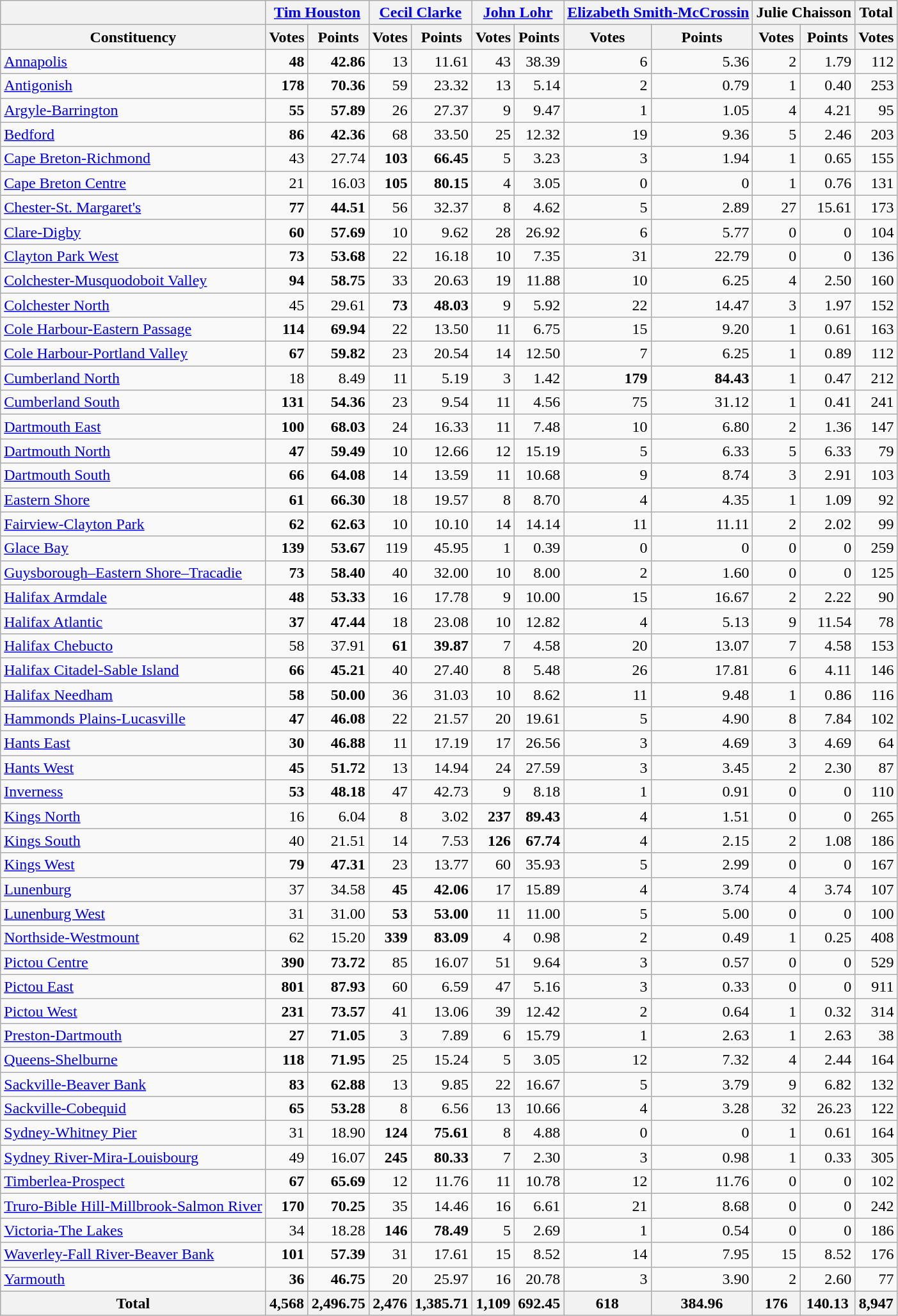<table class="wikitable sortable" style="text-align:right">
<tr>
<th colspan=1></th>
<th style="text-align:center;" colspan="2"><a href='#'>Tim Houston</a></th>
<th style="text-align:center;" colspan="2"><a href='#'>Cecil Clarke</a></th>
<th style="text-align:center;" colspan="2"><a href='#'>John Lohr</a></th>
<th style="text-align:center;" colspan="2"><a href='#'>Elizabeth Smith-McCrossin</a></th>
<th style="text-align:center;" colspan="2">Julie Chaisson</th>
<th style="text-align:center;" colspan="2">Total</th>
</tr>
<tr>
<th align=center>Constituency</th>
<th style="text-align:center; font-size: 100%" data-sort-type="number">Votes</th>
<th style="text-align:center;" data-sort-type="number">Points</th>
<th style="text-align:center; font-size: 100%" data-sort-type="number">Votes</th>
<th style="text-align:center;" data-sort-type="number">Points</th>
<th style="text-align:center; font-size: 100%" data-sort-type="number">Votes</th>
<th style="text-align:center;" data-sort-type="number">Points</th>
<th style="text-align:center; font-size: 100%" data-sort-type="number">Votes</th>
<th style="text-align:center;" data-sort-type="number">Points</th>
<th style="text-align:center; font-size: 100%" data-sort-type="number">Votes</th>
<th style="text-align:center;" data-sort-type="number">Points</th>
<th style="text-align:center; font-size: 100%" data-sort-type="number">Votes</th>
</tr>
<tr>
<td align=left><a href='#'>Annapolis</a></td>
<td><strong>48</strong></td>
<td><strong>42.86</strong></td>
<td>13</td>
<td>11.61</td>
<td>43</td>
<td>38.39</td>
<td>6</td>
<td>5.36</td>
<td>2</td>
<td>1.79</td>
<td>112</td>
</tr>
<tr>
<td align=left><a href='#'>Antigonish</a></td>
<td><strong>178</strong></td>
<td><strong>70.36</strong></td>
<td>59</td>
<td>23.32</td>
<td>13</td>
<td>5.14</td>
<td>2</td>
<td>0.79</td>
<td>1</td>
<td>0.40</td>
<td>253</td>
</tr>
<tr>
<td align=left><a href='#'>Argyle-Barrington</a></td>
<td><strong>55</strong></td>
<td><strong>57.89</strong></td>
<td>26</td>
<td>27.37</td>
<td>9</td>
<td>9.47</td>
<td>1</td>
<td>1.05</td>
<td>4</td>
<td>4.21</td>
<td>95</td>
</tr>
<tr>
<td align=left><a href='#'>Bedford</a></td>
<td><strong>86</strong></td>
<td><strong>42.36</strong></td>
<td>68</td>
<td>33.50</td>
<td>25</td>
<td>12.32</td>
<td>19</td>
<td>9.36</td>
<td>5</td>
<td>2.46</td>
<td>203</td>
</tr>
<tr>
<td align=left><a href='#'>Cape Breton-Richmond</a></td>
<td>43</td>
<td>27.74</td>
<td><strong>103</strong></td>
<td><strong>66.45</strong></td>
<td>5</td>
<td>3.23</td>
<td>3</td>
<td>1.94</td>
<td>1</td>
<td>0.65</td>
<td>155</td>
</tr>
<tr>
<td align=left><a href='#'>Cape Breton Centre</a></td>
<td>21</td>
<td>16.03</td>
<td><strong>105</strong></td>
<td><strong>80.15</strong></td>
<td>4</td>
<td>3.05</td>
<td>0</td>
<td>0</td>
<td>1</td>
<td>0.76</td>
<td>131</td>
</tr>
<tr>
<td align=left><a href='#'>Chester-St. Margaret's</a></td>
<td><strong>77</strong></td>
<td><strong>44.51</strong></td>
<td>56</td>
<td>32.37</td>
<td>8</td>
<td>4.62</td>
<td>5</td>
<td>2.89</td>
<td>27</td>
<td>15.61</td>
<td>173</td>
</tr>
<tr>
<td align=left><a href='#'>Clare-Digby</a></td>
<td><strong>60</strong></td>
<td><strong>57.69</strong></td>
<td>10</td>
<td>9.62</td>
<td>28</td>
<td>26.92</td>
<td>6</td>
<td>5.77</td>
<td>0</td>
<td>0</td>
<td>104</td>
</tr>
<tr>
<td align=left><a href='#'>Clayton Park West</a></td>
<td><strong>73</strong></td>
<td><strong>53.68</strong></td>
<td>22</td>
<td>16.18</td>
<td>10</td>
<td>7.35</td>
<td>31</td>
<td>22.79</td>
<td>0</td>
<td>0</td>
<td>136</td>
</tr>
<tr>
<td align=left><a href='#'>Colchester-Musquodoboit Valley</a></td>
<td><strong>94</strong></td>
<td><strong>58.75</strong></td>
<td>33</td>
<td>20.63</td>
<td>19</td>
<td>11.88</td>
<td>10</td>
<td>6.25</td>
<td>4</td>
<td>2.50</td>
<td>160</td>
</tr>
<tr>
<td align=left><a href='#'>Colchester North</a></td>
<td>45</td>
<td>29.61</td>
<td><strong>73</strong></td>
<td><strong>48.03</strong></td>
<td>9</td>
<td>5.92</td>
<td>22</td>
<td>14.47</td>
<td>3</td>
<td>1.97</td>
<td>152</td>
</tr>
<tr>
<td align=left><a href='#'>Cole Harbour-Eastern Passage</a></td>
<td><strong>114</strong></td>
<td><strong>69.94</strong></td>
<td>22</td>
<td>13.50</td>
<td>11</td>
<td>6.75</td>
<td>15</td>
<td>9.20</td>
<td>1</td>
<td>0.61</td>
<td>163</td>
</tr>
<tr>
<td align=left><a href='#'>Cole Harbour-Portland Valley</a></td>
<td><strong>67</strong></td>
<td><strong>59.82</strong></td>
<td>23</td>
<td>20.54</td>
<td>14</td>
<td>12.50</td>
<td>7</td>
<td>6.25</td>
<td>1</td>
<td>0.89</td>
<td>112</td>
</tr>
<tr>
<td align=left><a href='#'>Cumberland North</a></td>
<td>18</td>
<td>8.49</td>
<td>11</td>
<td>5.19</td>
<td>3</td>
<td>1.42</td>
<td><strong>179</strong></td>
<td><strong>84.43</strong></td>
<td>1</td>
<td>0.47</td>
<td>212</td>
</tr>
<tr>
<td align=left><a href='#'>Cumberland South</a></td>
<td><strong>131</strong></td>
<td><strong>54.36</strong></td>
<td>23</td>
<td>9.54</td>
<td>11</td>
<td>4.56</td>
<td>75</td>
<td>31.12</td>
<td>1</td>
<td>0.41</td>
<td>241</td>
</tr>
<tr>
<td align=left><a href='#'>Dartmouth East</a></td>
<td><strong>100</strong></td>
<td><strong>68.03</strong></td>
<td>24</td>
<td>16.33</td>
<td>11</td>
<td>7.48</td>
<td>10</td>
<td>6.80</td>
<td>2</td>
<td>1.36</td>
<td>147</td>
</tr>
<tr>
<td align=left><a href='#'>Dartmouth North</a></td>
<td><strong>47</strong></td>
<td><strong>59.49</strong></td>
<td>10</td>
<td>12.66</td>
<td>12</td>
<td>15.19</td>
<td>5</td>
<td>6.33</td>
<td>5</td>
<td>6.33</td>
<td>79</td>
</tr>
<tr>
<td align=left><a href='#'>Dartmouth South</a></td>
<td><strong>66</strong></td>
<td><strong>64.08</strong></td>
<td>14</td>
<td>13.59</td>
<td>11</td>
<td>10.68</td>
<td>9</td>
<td>8.74</td>
<td>3</td>
<td>2.91</td>
<td>103</td>
</tr>
<tr>
<td align=left><a href='#'>Eastern Shore</a></td>
<td><strong>61</strong></td>
<td><strong>66.30</strong></td>
<td>18</td>
<td>19.57</td>
<td>8</td>
<td>8.70</td>
<td>4</td>
<td>4.35</td>
<td>1</td>
<td>1.09</td>
<td>92</td>
</tr>
<tr>
<td align=left><a href='#'>Fairview-Clayton Park</a></td>
<td><strong>62</strong></td>
<td><strong>62.63</strong></td>
<td>10</td>
<td>10.10</td>
<td>14</td>
<td>14.14</td>
<td>11</td>
<td>11.11</td>
<td>2</td>
<td>2.02</td>
<td>99</td>
</tr>
<tr>
<td align=left><a href='#'>Glace Bay</a></td>
<td><strong>139</strong></td>
<td><strong>53.67</strong></td>
<td>119</td>
<td>45.95</td>
<td>1</td>
<td>0.39</td>
<td>0</td>
<td>0</td>
<td>0</td>
<td>0</td>
<td>259</td>
</tr>
<tr>
<td align=left><a href='#'>Guysborough–Eastern Shore–Tracadie</a></td>
<td><strong>73</strong></td>
<td><strong>58.40</strong></td>
<td>40</td>
<td>32.00</td>
<td>10</td>
<td>8.00</td>
<td>2</td>
<td>1.60</td>
<td>0</td>
<td>0</td>
<td>125</td>
</tr>
<tr>
<td align=left><a href='#'>Halifax Armdale</a></td>
<td><strong>48</strong></td>
<td><strong>53.33</strong></td>
<td>16</td>
<td>17.78</td>
<td>9</td>
<td>10.00</td>
<td>15</td>
<td>16.67</td>
<td>2</td>
<td>2.22</td>
<td>90</td>
</tr>
<tr>
<td align=left><a href='#'>Halifax Atlantic</a></td>
<td><strong>37</strong></td>
<td><strong>47.44</strong></td>
<td>18</td>
<td>23.08</td>
<td>10</td>
<td>12.82</td>
<td>4</td>
<td>5.13</td>
<td>9</td>
<td>11.54</td>
<td>78</td>
</tr>
<tr>
<td align=left><a href='#'>Halifax Chebucto</a></td>
<td>58</td>
<td>37.91</td>
<td><strong>61</strong></td>
<td><strong>39.87</strong></td>
<td>7</td>
<td>4.58</td>
<td>20</td>
<td>13.07</td>
<td>7</td>
<td>4.58</td>
<td>153</td>
</tr>
<tr>
<td align=left><a href='#'>Halifax Citadel-Sable Island</a></td>
<td><strong>66</strong></td>
<td><strong>45.21</strong></td>
<td>40</td>
<td>27.40</td>
<td>8</td>
<td>5.48</td>
<td>26</td>
<td>17.81</td>
<td>6</td>
<td>4.11</td>
<td>146</td>
</tr>
<tr>
<td align=left><a href='#'>Halifax Needham</a></td>
<td><strong>58</strong></td>
<td><strong>50.00</strong></td>
<td>36</td>
<td>31.03</td>
<td>10</td>
<td>8.62</td>
<td>11</td>
<td>9.48</td>
<td>1</td>
<td>0.86</td>
<td>116</td>
</tr>
<tr>
<td align=left><a href='#'>Hammonds Plains-Lucasville</a></td>
<td><strong>47</strong></td>
<td><strong>46.08</strong></td>
<td>22</td>
<td>21.57</td>
<td>20</td>
<td>19.61</td>
<td>5</td>
<td>4.90</td>
<td>8</td>
<td>7.84</td>
<td>102</td>
</tr>
<tr>
<td align=left><a href='#'>Hants East</a></td>
<td><strong>30</strong></td>
<td><strong>46.88</strong></td>
<td>11</td>
<td>17.19</td>
<td>17</td>
<td>26.56</td>
<td>3</td>
<td>4.69</td>
<td>3</td>
<td>4.69</td>
<td>64</td>
</tr>
<tr>
<td align=left><a href='#'>Hants West</a></td>
<td><strong>45</strong></td>
<td><strong>51.72</strong></td>
<td>13</td>
<td>14.94</td>
<td>24</td>
<td>27.59</td>
<td>3</td>
<td>3.45</td>
<td>2</td>
<td>2.30</td>
<td>87</td>
</tr>
<tr>
<td align=left><a href='#'>Inverness</a></td>
<td><strong>53</strong></td>
<td><strong>48.18</strong></td>
<td>47</td>
<td>42.73</td>
<td>9</td>
<td>8.18</td>
<td>1</td>
<td>0.91</td>
<td>0</td>
<td>0</td>
<td>110</td>
</tr>
<tr>
<td align=left><a href='#'>Kings North</a></td>
<td>16</td>
<td>6.04</td>
<td>8</td>
<td>3.02</td>
<td><strong>237</strong></td>
<td><strong>89.43</strong></td>
<td>4</td>
<td>1.51</td>
<td>0</td>
<td>0</td>
<td>265</td>
</tr>
<tr>
<td align=left><a href='#'>Kings South</a></td>
<td>40</td>
<td>21.51</td>
<td>14</td>
<td>7.53</td>
<td><strong>126</strong></td>
<td><strong>67.74</strong></td>
<td>4</td>
<td>2.15</td>
<td>2</td>
<td>1.08</td>
<td>186</td>
</tr>
<tr>
<td align=left><a href='#'>Kings West</a></td>
<td><strong>79</strong></td>
<td><strong>47.31</strong></td>
<td>23</td>
<td>13.77</td>
<td>60</td>
<td>35.93</td>
<td>5</td>
<td>2.99</td>
<td>0</td>
<td>0</td>
<td>167</td>
</tr>
<tr>
<td align=left><a href='#'>Lunenburg</a></td>
<td>37</td>
<td>34.58</td>
<td><strong>45</strong></td>
<td><strong>42.06</strong></td>
<td>17</td>
<td>15.89</td>
<td>4</td>
<td>3.74</td>
<td>4</td>
<td>3.74</td>
<td>107</td>
</tr>
<tr>
<td align=left><a href='#'>Lunenburg West</a></td>
<td>31</td>
<td>31.00</td>
<td><strong>53</strong></td>
<td><strong>53.00</strong></td>
<td>11</td>
<td>11.00</td>
<td>5</td>
<td>5.00</td>
<td>0</td>
<td>0</td>
<td>100</td>
</tr>
<tr>
<td align=left><a href='#'>Northside-Westmount</a></td>
<td>62</td>
<td>15.20</td>
<td><strong>339</strong></td>
<td><strong>83.09</strong></td>
<td>4</td>
<td>0.98</td>
<td>2</td>
<td>0.49</td>
<td>1</td>
<td>0.25</td>
<td>408</td>
</tr>
<tr>
<td align=left><a href='#'>Pictou Centre</a></td>
<td><strong>390</strong></td>
<td><strong>73.72</strong></td>
<td>85</td>
<td>16.07</td>
<td>51</td>
<td>9.64</td>
<td>3</td>
<td>0.57</td>
<td>0</td>
<td>0</td>
<td>529</td>
</tr>
<tr>
<td align=left><a href='#'>Pictou East</a></td>
<td><strong>801</strong></td>
<td><strong>87.93</strong></td>
<td>60</td>
<td>6.59</td>
<td>47</td>
<td>5.16</td>
<td>3</td>
<td>0.33</td>
<td>0</td>
<td>0</td>
<td>911</td>
</tr>
<tr>
<td align=left><a href='#'>Pictou West</a></td>
<td><strong>231</strong></td>
<td><strong>73.57</strong></td>
<td>41</td>
<td>13.06</td>
<td>39</td>
<td>12.42</td>
<td>2</td>
<td>0.64</td>
<td>1</td>
<td>0.32</td>
<td>314</td>
</tr>
<tr>
<td align=left><a href='#'>Preston-Dartmouth</a></td>
<td><strong>27</strong></td>
<td><strong>71.05</strong></td>
<td>3</td>
<td>7.89</td>
<td>6</td>
<td>15.79</td>
<td>1</td>
<td>2.63</td>
<td>1</td>
<td>2.63</td>
<td>38</td>
</tr>
<tr>
<td align=left><a href='#'>Queens-Shelburne</a></td>
<td><strong>118</strong></td>
<td><strong>71.95</strong></td>
<td>25</td>
<td>15.24</td>
<td>5</td>
<td>3.05</td>
<td>12</td>
<td>7.32</td>
<td>4</td>
<td>2.44</td>
<td>164</td>
</tr>
<tr>
<td align=left><a href='#'>Sackville-Beaver Bank</a></td>
<td><strong>83</strong></td>
<td><strong>62.88</strong></td>
<td>13</td>
<td>9.85</td>
<td>22</td>
<td>16.67</td>
<td>5</td>
<td>3.79</td>
<td>9</td>
<td>6.82</td>
<td>132</td>
</tr>
<tr>
<td align=left><a href='#'>Sackville-Cobequid</a></td>
<td><strong>65</strong></td>
<td><strong>53.28</strong></td>
<td>8</td>
<td>6.56</td>
<td>13</td>
<td>10.66</td>
<td>4</td>
<td>3.28</td>
<td>32</td>
<td>26.23</td>
<td>122</td>
</tr>
<tr>
<td align=left><a href='#'>Sydney-Whitney Pier</a></td>
<td>31</td>
<td>18.90</td>
<td><strong>124</strong></td>
<td><strong>75.61</strong></td>
<td>8</td>
<td>4.88</td>
<td>0</td>
<td>0</td>
<td>1</td>
<td>0.61</td>
<td>164</td>
</tr>
<tr>
<td align=left><a href='#'>Sydney River-Mira-Louisbourg</a></td>
<td>49</td>
<td>16.07</td>
<td><strong>245</strong></td>
<td><strong>80.33</strong></td>
<td>7</td>
<td>2.30</td>
<td>3</td>
<td>0.98</td>
<td>1</td>
<td>0.33</td>
<td>305</td>
</tr>
<tr>
<td align=left><a href='#'>Timberlea-Prospect</a></td>
<td><strong>67</strong></td>
<td><strong>65.69</strong></td>
<td>12</td>
<td>11.76</td>
<td>11</td>
<td>10.78</td>
<td>12</td>
<td>11.76</td>
<td>0</td>
<td>0</td>
<td>102</td>
</tr>
<tr>
<td align=left><a href='#'>Truro-Bible Hill-Millbrook-Salmon River</a></td>
<td><strong>170</strong></td>
<td><strong>70.25</strong></td>
<td>35</td>
<td>14.46</td>
<td>16</td>
<td>6.61</td>
<td>21</td>
<td>8.68</td>
<td>0</td>
<td>0</td>
<td>242</td>
</tr>
<tr>
<td align=left><a href='#'>Victoria-The Lakes</a></td>
<td>34</td>
<td>18.28</td>
<td><strong>146</strong></td>
<td><strong>78.49</strong></td>
<td>5</td>
<td>2.69</td>
<td>1</td>
<td>0.54</td>
<td>0</td>
<td>0</td>
<td>186</td>
</tr>
<tr>
<td align=left><a href='#'>Waverley-Fall River-Beaver Bank</a></td>
<td><strong>101</strong></td>
<td><strong>57.39</strong></td>
<td>31</td>
<td>17.61</td>
<td>15</td>
<td>8.52</td>
<td>14</td>
<td>7.95</td>
<td>15</td>
<td>8.52</td>
<td>176</td>
</tr>
<tr>
<td align=left><a href='#'>Yarmouth</a></td>
<td><strong>36</strong></td>
<td><strong>46.75</strong></td>
<td>20</td>
<td>25.97</td>
<td>16</td>
<td>20.78</td>
<td>3</td>
<td>3.90</td>
<td>2</td>
<td>2.60</td>
<td>77</td>
</tr>
<tr>
<th><strong>Total</strong></th>
<th><strong>4,568</strong></th>
<th><strong>2,496.75</strong></th>
<th><strong>2,476</strong></th>
<th><strong>1,385.71</strong></th>
<th><strong>1,109</strong></th>
<th><strong>692.45</strong></th>
<th><strong>618</strong></th>
<th><strong>384.96</strong></th>
<th><strong>176</strong></th>
<th><strong>140.13</strong></th>
<th><strong>8,947</strong></th>
</tr>
</table>
